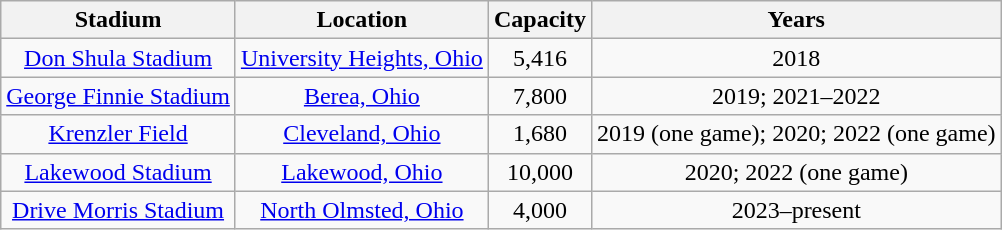<table class="wikitable" style="text-align: center">
<tr>
<th scope=col>Stadium</th>
<th scope=col>Location</th>
<th scope=col>Capacity</th>
<th scope=col>Years</th>
</tr>
<tr>
<td><a href='#'>Don Shula Stadium</a></td>
<td><a href='#'>University Heights, Ohio</a></td>
<td>5,416</td>
<td>2018</td>
</tr>
<tr>
<td><a href='#'>George Finnie Stadium</a></td>
<td><a href='#'>Berea, Ohio</a></td>
<td>7,800</td>
<td>2019; 2021–2022</td>
</tr>
<tr>
<td><a href='#'>Krenzler Field</a></td>
<td><a href='#'>Cleveland, Ohio</a></td>
<td>1,680</td>
<td>2019 (one game); 2020; 2022 (one game)</td>
</tr>
<tr>
<td><a href='#'>Lakewood Stadium</a></td>
<td><a href='#'>Lakewood, Ohio</a></td>
<td>10,000</td>
<td>2020; 2022 (one game)</td>
</tr>
<tr>
<td><a href='#'>Drive Morris Stadium</a></td>
<td><a href='#'>North Olmsted, Ohio</a></td>
<td>4,000</td>
<td>2023–present</td>
</tr>
</table>
